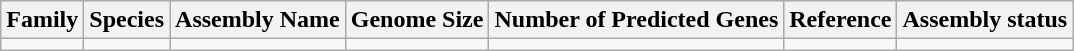<table class="wikitable sortable">
<tr>
<th>Family</th>
<th>Species</th>
<th>Assembly Name</th>
<th>Genome Size</th>
<th>Number of Predicted Genes</th>
<th>Reference</th>
<th>Assembly status</th>
</tr>
<tr>
<td></td>
<td></td>
<td></td>
<td></td>
<td></td>
<td></td>
<td></td>
</tr>
</table>
